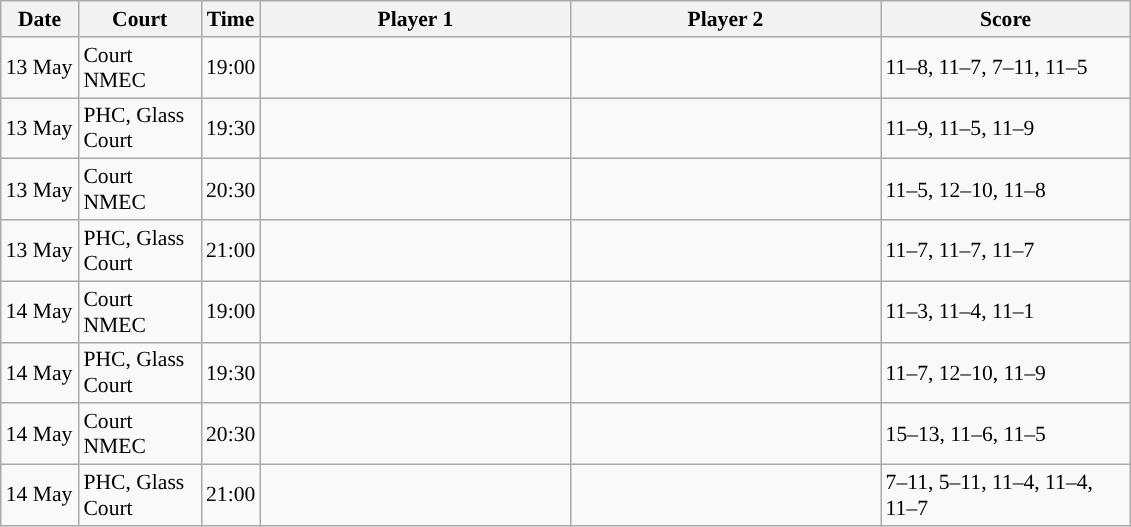<table class="sortable wikitable" style="font-size:90%">
<tr>
<th width="45" class="unsortable">Date</th>
<th width="75">Court</th>
<th width="30">Time</th>
<th width="200">Player 1</th>
<th width="200">Player 2</th>
<th width="160" class="unsortable">Score</th>
</tr>
<tr>
<td>13 May</td>
<td>Court NMEC</td>
<td>19:00</td>
<td><strong></strong></td>
<td></td>
<td>11–8, 11–7, 7–11, 11–5</td>
</tr>
<tr>
<td>13 May</td>
<td>PHC, Glass Court</td>
<td>19:30</td>
<td><strong></strong></td>
<td></td>
<td>11–9, 11–5, 11–9</td>
</tr>
<tr>
<td>13 May</td>
<td>Court NMEC</td>
<td>20:30</td>
<td><strong></strong></td>
<td></td>
<td>11–5, 12–10, 11–8</td>
</tr>
<tr>
<td>13 May</td>
<td>PHC, Glass Court</td>
<td>21:00</td>
<td></td>
<td><strong></strong></td>
<td>11–7, 11–7, 11–7</td>
</tr>
<tr>
<td>14 May</td>
<td>Court NMEC</td>
<td>19:00</td>
<td><strong></strong></td>
<td></td>
<td>11–3, 11–4, 11–1</td>
</tr>
<tr>
<td>14 May</td>
<td>PHC, Glass Court</td>
<td>19:30</td>
<td></td>
<td><strong></strong></td>
<td>11–7, 12–10, 11–9</td>
</tr>
<tr>
<td>14 May</td>
<td>Court NMEC</td>
<td>20:30</td>
<td></td>
<td><strong></strong></td>
<td>15–13, 11–6, 11–5</td>
</tr>
<tr>
<td>14 May</td>
<td>PHC, Glass Court</td>
<td>21:00</td>
<td></td>
<td><strong></strong></td>
<td>7–11, 5–11, 11–4, 11–4, 11–7</td>
</tr>
</table>
